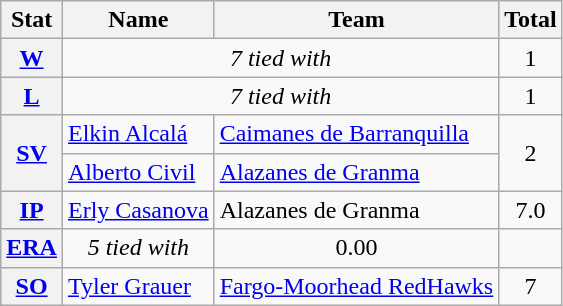<table class=wikitable>
<tr>
<th scope="col">Stat</th>
<th scope="col">Name</th>
<th scope="col">Team</th>
<th scope="col">Total</th>
</tr>
<tr>
<th scope="row"><a href='#'>W</a></th>
<td colspan=2 align=center><em>7 tied with</em></td>
<td align=center>1</td>
</tr>
<tr>
<th scope="row"><a href='#'>L</a></th>
<td colspan=2 align=center><em>7 tied with</em></td>
<td align=center>1</td>
</tr>
<tr>
<th scope="row" rowspan=2><a href='#'>SV</a></th>
<td> <a href='#'>Elkin Alcalá</a></td>
<td> <a href='#'>Caimanes de Barranquilla</a></td>
<td align=center rowspan=2>2</td>
</tr>
<tr>
<td> <a href='#'>Alberto Civil</a></td>
<td> <a href='#'>Alazanes de Granma</a></td>
</tr>
<tr>
<th scope="row"><a href='#'>IP</a></th>
<td> <a href='#'>Erly Casanova</a></td>
<td> Alazanes de Granma</td>
<td align=center>7.0</td>
</tr>
<tr>
<th scope="row"><a href='#'>ERA</a></th>
<td align=center><em>5 tied with</em></td>
<td align=center>0.00</td>
</tr>
<tr>
<th scope="row"><a href='#'>SO</a></th>
<td> <a href='#'>Tyler Grauer</a></td>
<td> <a href='#'>Fargo-Moorhead RedHawks</a></td>
<td align=center>7</td>
</tr>
</table>
